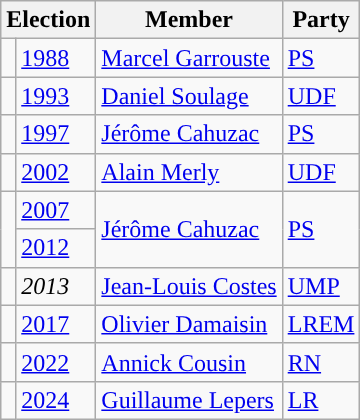<table class="wikitable">
<tr>
<th colspan=2>Election</th>
<th>Member</th>
<th>Party</th>
</tr>
<tr>
<td style="background-color: "></td>
<td><a href='#'>1988</a></td>
<td><a href='#'>Marcel Garrouste</a></td>
<td><a href='#'>PS</a></td>
</tr>
<tr>
<td style="background-color: "></td>
<td><a href='#'>1993</a></td>
<td><a href='#'>Daniel Soulage</a></td>
<td><a href='#'>UDF</a></td>
</tr>
<tr>
<td style="background-color: "></td>
<td><a href='#'>1997</a></td>
<td><a href='#'>Jérôme Cahuzac</a></td>
<td><a href='#'>PS</a></td>
</tr>
<tr>
<td style="background-color: "></td>
<td><a href='#'>2002</a></td>
<td><a href='#'>Alain Merly</a></td>
<td><a href='#'>UDF</a></td>
</tr>
<tr>
<td rowspan=2 style="background-color: "></td>
<td><a href='#'>2007</a></td>
<td rowspan=2><a href='#'>Jérôme Cahuzac</a></td>
<td rowspan=2><a href='#'>PS</a></td>
</tr>
<tr>
<td><a href='#'>2012</a></td>
</tr>
<tr>
<td style="background-color: "></td>
<td><em>2013</em></td>
<td><a href='#'>Jean-Louis Costes</a></td>
<td><a href='#'>UMP</a></td>
</tr>
<tr>
<td style="background-color: "></td>
<td><a href='#'>2017</a></td>
<td><a href='#'>Olivier Damaisin</a></td>
<td><a href='#'>LREM</a></td>
</tr>
<tr>
<td style="background-color: "></td>
<td><a href='#'>2022</a></td>
<td><a href='#'>Annick Cousin</a></td>
<td><a href='#'>RN</a></td>
</tr>
<tr>
<td style="background-color: "></td>
<td><a href='#'>2024</a></td>
<td><a href='#'>Guillaume Lepers</a></td>
<td><a href='#'>LR</a></td>
</tr>
</table>
